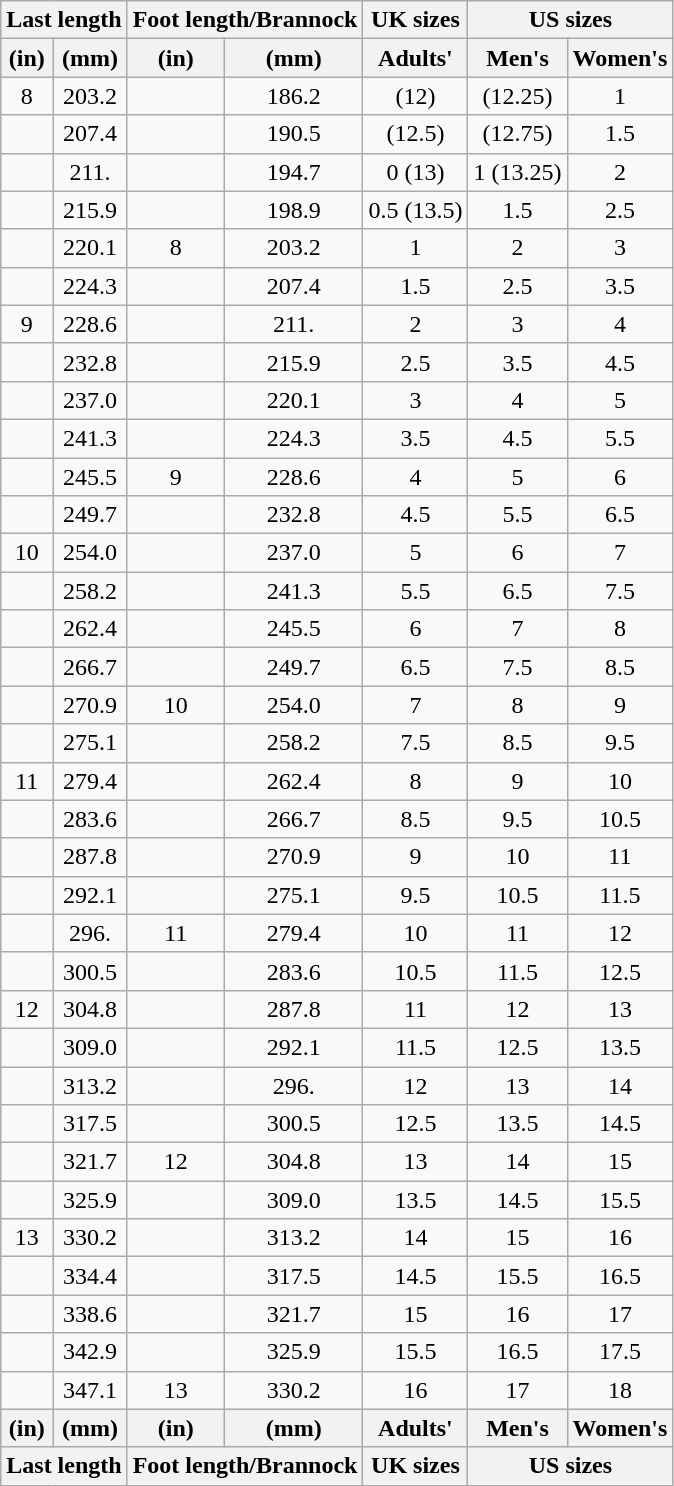<table class="wikitable sortable" style="text-align:center; align:right">
<tr>
<th colspan=2>Last length</th>
<th colspan=2>Foot length/Brannock</th>
<th colspan=1>UK sizes</th>
<th colspan=2>US sizes</th>
</tr>
<tr>
<th data-sort-type="number">(in)</th>
<th class="unsortable">(mm)</th>
<th class="unsortable">(in)</th>
<th class="unsortable">(mm)</th>
<th class="unsortable">Adults'</th>
<th class="unsortable">Men's</th>
<th class="unsortable">Women's</th>
</tr>
<tr>
<td>8</td>
<td>203.2</td>
<td data-sort-value="7.333"></td>
<td>186.2</td>
<td>(12)</td>
<td>(12.25)</td>
<td>1</td>
</tr>
<tr>
<td data-sort-value="8.167"></td>
<td>207.4</td>
<td data-sort-value="7.5"></td>
<td>190.5</td>
<td>(12.5)</td>
<td>(12.75)</td>
<td>1.5</td>
</tr>
<tr>
<td data-sort-value="8.333"></td>
<td>211.</td>
<td data-sort-value="7.667"></td>
<td>194.7</td>
<td>0 (13)</td>
<td>1 (13.25)</td>
<td>2</td>
</tr>
<tr>
<td data-sort-value="8.5"></td>
<td>215.9</td>
<td data-sort-value="7.75"></td>
<td>198.9</td>
<td>0.5 (13.5)</td>
<td>1.5</td>
<td>2.5</td>
</tr>
<tr>
<td data-sort-value="8.667"></td>
<td>220.1</td>
<td>8</td>
<td>203.2</td>
<td>1</td>
<td>2</td>
<td>3</td>
</tr>
<tr>
<td data-sort-value="8.833"></td>
<td>224.3</td>
<td data-sort-value="8.167"></td>
<td>207.4</td>
<td>1.5</td>
<td>2.5</td>
<td>3.5</td>
</tr>
<tr>
<td>9</td>
<td>228.6</td>
<td data-sort-value="8.333"></td>
<td>211.</td>
<td>2</td>
<td>3</td>
<td>4</td>
</tr>
<tr>
<td data-sort-value="9.167"></td>
<td>232.8</td>
<td data-sort-value="8.5"></td>
<td>215.9</td>
<td>2.5</td>
<td>3.5</td>
<td>4.5</td>
</tr>
<tr>
<td data-sort-value="9.333"></td>
<td>237.0</td>
<td data-sort-value="8.667"></td>
<td>220.1</td>
<td>3</td>
<td>4</td>
<td>5</td>
</tr>
<tr>
<td data-sort-value="9.5"></td>
<td>241.3</td>
<td data-sort-value="8.833"></td>
<td>224.3</td>
<td>3.5</td>
<td>4.5</td>
<td>5.5</td>
</tr>
<tr>
<td data-sort-value="9.667"></td>
<td>245.5</td>
<td>9</td>
<td>228.6</td>
<td>4</td>
<td>5</td>
<td>6</td>
</tr>
<tr>
<td data-sort-value="9.833"></td>
<td>249.7</td>
<td data-sort-value="9.167"></td>
<td>232.8</td>
<td>4.5</td>
<td>5.5</td>
<td>6.5</td>
</tr>
<tr>
<td>10</td>
<td>254.0</td>
<td data-sort-value="9.333"></td>
<td>237.0</td>
<td>5</td>
<td>6</td>
<td>7</td>
</tr>
<tr>
<td data-sort-value="10.167"></td>
<td>258.2</td>
<td data-sort-value="9.5"></td>
<td>241.3</td>
<td>5.5</td>
<td>6.5</td>
<td>7.5</td>
</tr>
<tr>
<td data-sort-value="10.333"></td>
<td>262.4</td>
<td data-sort-value="9.667"></td>
<td>245.5</td>
<td>6</td>
<td>7</td>
<td>8</td>
</tr>
<tr>
<td data-sort-value="10.5"></td>
<td>266.7</td>
<td data-sort-value="9.833"></td>
<td>249.7</td>
<td>6.5</td>
<td>7.5</td>
<td>8.5</td>
</tr>
<tr>
<td data-sort-value="10.667"></td>
<td>270.9</td>
<td>10</td>
<td>254.0</td>
<td>7</td>
<td>8</td>
<td>9</td>
</tr>
<tr>
<td data-sort-value="10.833"></td>
<td>275.1</td>
<td data-sort-value="10.167"></td>
<td>258.2</td>
<td>7.5</td>
<td>8.5</td>
<td>9.5</td>
</tr>
<tr>
<td>11</td>
<td>279.4</td>
<td data-sort-value="10.333"></td>
<td>262.4</td>
<td>8</td>
<td>9</td>
<td>10</td>
</tr>
<tr>
<td data-sort-value="11.167"></td>
<td>283.6</td>
<td data-sort-value="10.5"></td>
<td>266.7</td>
<td>8.5</td>
<td>9.5</td>
<td>10.5</td>
</tr>
<tr>
<td data-sort-value="11.333"></td>
<td>287.8</td>
<td data-sort-value="10.667"></td>
<td>270.9</td>
<td>9</td>
<td>10</td>
<td>11</td>
</tr>
<tr>
<td data-sort-value="11.5"></td>
<td>292.1</td>
<td data-sort-value="10.833"></td>
<td>275.1</td>
<td>9.5</td>
<td>10.5</td>
<td>11.5</td>
</tr>
<tr>
<td data-sort-value="11.667"></td>
<td>296.</td>
<td>11</td>
<td>279.4</td>
<td>10</td>
<td>11</td>
<td>12</td>
</tr>
<tr>
<td data-sort-value="11.833"></td>
<td>300.5</td>
<td data-sort-value="11.167"></td>
<td>283.6</td>
<td>10.5</td>
<td>11.5</td>
<td>12.5</td>
</tr>
<tr>
<td>12</td>
<td>304.8</td>
<td data-sort-value="11.333"></td>
<td>287.8</td>
<td>11</td>
<td>12</td>
<td>13</td>
</tr>
<tr>
<td data-sort-value="12.167"></td>
<td>309.0</td>
<td data-sort-value="11.5"></td>
<td>292.1</td>
<td>11.5</td>
<td>12.5</td>
<td>13.5</td>
</tr>
<tr>
<td data-sort-value="12.333"></td>
<td>313.2</td>
<td data-sort-value="11.667"></td>
<td>296.</td>
<td>12</td>
<td>13</td>
<td>14</td>
</tr>
<tr>
<td data-sort-value="12.5"></td>
<td>317.5</td>
<td data-sort-value="11.833"></td>
<td>300.5</td>
<td>12.5</td>
<td>13.5</td>
<td>14.5</td>
</tr>
<tr>
<td data-sort-value="12.667"></td>
<td>321.7</td>
<td>12</td>
<td>304.8</td>
<td>13</td>
<td>14</td>
<td>15</td>
</tr>
<tr>
<td data-sort-value="12.833"></td>
<td>325.9</td>
<td data-sort-value="12.167"></td>
<td>309.0</td>
<td>13.5</td>
<td>14.5</td>
<td>15.5</td>
</tr>
<tr>
<td>13</td>
<td>330.2</td>
<td data-sort-value="12.333"></td>
<td>313.2</td>
<td>14</td>
<td>15</td>
<td>16</td>
</tr>
<tr>
<td data-sort-value="13.167"></td>
<td>334.4</td>
<td data-sort-value="12.5"></td>
<td>317.5</td>
<td>14.5</td>
<td>15.5</td>
<td>16.5</td>
</tr>
<tr>
<td data-sort-value="13.333"></td>
<td>338.6</td>
<td data-sort-value="12.667"></td>
<td>321.7</td>
<td>15</td>
<td>16</td>
<td>17</td>
</tr>
<tr>
<td data-sort-value="13.5"></td>
<td>342.9</td>
<td data-sort-value="12.833"></td>
<td>325.9</td>
<td>15.5</td>
<td>16.5</td>
<td>17.5</td>
</tr>
<tr>
<td data-sort-value="13.667"></td>
<td>347.1</td>
<td>13</td>
<td>330.2</td>
<td>16</td>
<td>17</td>
<td>18</td>
</tr>
<tr>
<th>(in)</th>
<th>(mm)</th>
<th>(in)</th>
<th>(mm)</th>
<th>Adults'</th>
<th>Men's</th>
<th>Women's</th>
</tr>
<tr>
<th colspan=2>Last length</th>
<th colspan=2>Foot length/Brannock</th>
<th colspan=1>UK sizes</th>
<th colspan=2>US sizes</th>
</tr>
</table>
